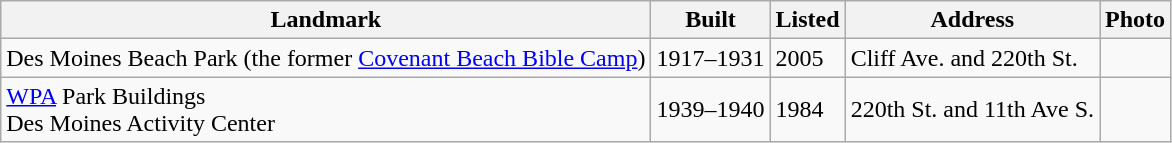<table class="wikitable">
<tr>
<th>Landmark</th>
<th>Built</th>
<th>Listed</th>
<th>Address</th>
<th>Photo</th>
</tr>
<tr>
<td>Des Moines Beach Park (the former <a href='#'>Covenant Beach Bible Camp</a>)</td>
<td>1917–1931</td>
<td>2005</td>
<td>Cliff Ave. and 220th St.<br><small></small></td>
<td></td>
</tr>
<tr>
<td><a href='#'>WPA</a> Park Buildings<br>Des Moines Activity Center</td>
<td>1939–1940</td>
<td>1984</td>
<td>220th St. and 11th Ave S.<br><small></small></td>
<td></td>
</tr>
</table>
